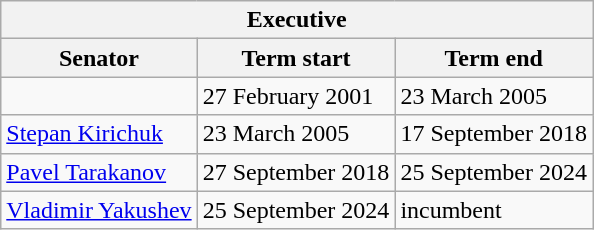<table class="wikitable sortable">
<tr>
<th colspan=3>Executive</th>
</tr>
<tr>
<th>Senator</th>
<th>Term start</th>
<th>Term end</th>
</tr>
<tr>
<td></td>
<td>27 February 2001</td>
<td>23 March 2005</td>
</tr>
<tr>
<td><a href='#'>Stepan Kirichuk</a></td>
<td>23 March 2005</td>
<td>17 September 2018</td>
</tr>
<tr>
<td><a href='#'>Pavel Tarakanov</a></td>
<td>27 September 2018</td>
<td>25 September 2024</td>
</tr>
<tr>
<td><a href='#'>Vladimir Yakushev</a></td>
<td>25 September 2024</td>
<td>incumbent</td>
</tr>
</table>
